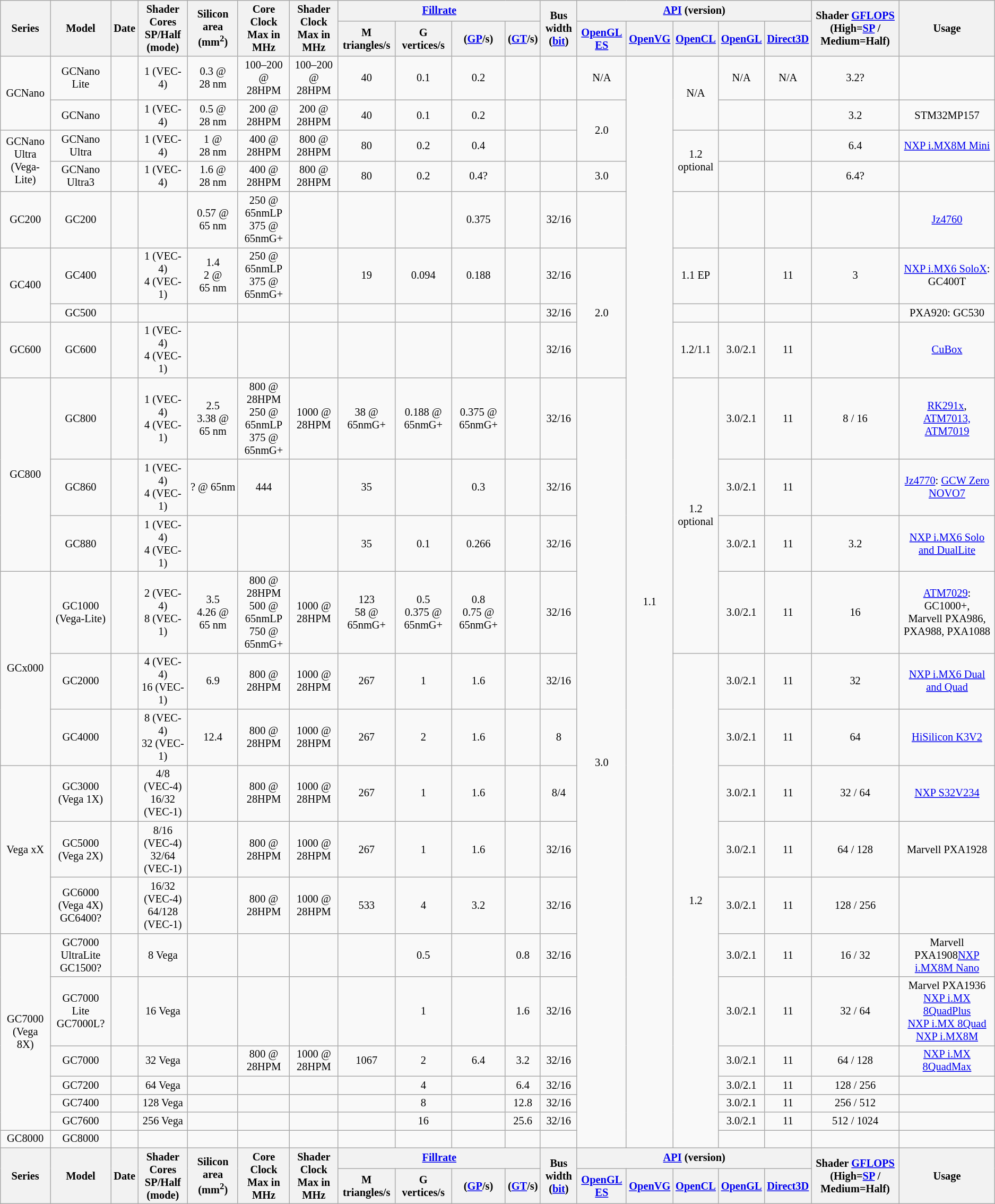<table class="wikitable" style="font-size: 85%; text-align: center">
<tr>
<th rowspan=2>Series</th>
<th rowspan=2>Model</th>
<th rowspan=2>Date</th>
<th rowspan=2>Shader Cores<br>SP/Half (mode)</th>
<th rowspan=2>Silicon area (mm<sup>2</sup>)</th>
<th rowspan=2>Core Clock<br>Max in MHz</th>
<th rowspan=2>Shader Clock<br>Max in MHz</th>
<th colspan=4><a href='#'>Fillrate</a></th>
<th rowspan=2>Bus width<br>(<a href='#'>bit</a>)</th>
<th colspan=5><a href='#'>API</a> (version)</th>
<th rowspan=2>Shader <a href='#'>GFLOPS</a><br>(High=<a href='#'>SP</a> / Medium=Half)</th>
<th rowspan=2>Usage</th>
</tr>
<tr>
<th>M triangles/s</th>
<th>G vertices/s</th>
<th>(<a href='#'>GP</a>/s)</th>
<th>(<a href='#'>GT</a>/s)</th>
<th><a href='#'>OpenGL ES</a></th>
<th><a href='#'>OpenVG</a></th>
<th><a href='#'>OpenCL</a></th>
<th><a href='#'>OpenGL</a></th>
<th><a href='#'>Direct3D</a></th>
</tr>
<tr>
<td rowspan = 2>GCNano</td>
<td>GCNano Lite</td>
<td></td>
<td>1 (VEC-4)</td>
<td>0.3 @ 28 nm</td>
<td>100–200<br>@ 28HPM</td>
<td>100–200<br>@ 28HPM</td>
<td>40</td>
<td>0.1</td>
<td>0.2</td>
<td></td>
<td></td>
<td>N/A</td>
<td rowspan="24">1.1</td>
<td rowspan="2">N/A</td>
<td>N/A</td>
<td>N/A</td>
<td>3.2?</td>
<td></td>
</tr>
<tr>
<td>GCNano</td>
<td></td>
<td>1 (VEC-4)</td>
<td>0.5 @ 28 nm</td>
<td>200 @ 28HPM</td>
<td>200 @ 28HPM</td>
<td>40</td>
<td>0.1</td>
<td>0.2</td>
<td></td>
<td></td>
<td rowspan="2">2.0</td>
<td></td>
<td></td>
<td>3.2</td>
<td>STM32MP157</td>
</tr>
<tr>
<td rowspan = 2>GCNano Ultra<br>(Vega-Lite)</td>
<td>GCNano Ultra</td>
<td></td>
<td>1 (VEC-4)</td>
<td>1 @ 28 nm</td>
<td>400 @ 28HPM</td>
<td>800 @ 28HPM</td>
<td>80</td>
<td>0.2</td>
<td>0.4</td>
<td></td>
<td></td>
<td rowspan="2">1.2<br>optional</td>
<td></td>
<td></td>
<td>6.4</td>
<td><a href='#'>NXP i.MX8M Mini</a></td>
</tr>
<tr>
<td>GCNano Ultra3</td>
<td></td>
<td>1 (VEC-4)</td>
<td>1.6 @ 28 nm</td>
<td>400 @ 28HPM</td>
<td>800 @ 28HPM</td>
<td>80</td>
<td>0.2</td>
<td>0.4?</td>
<td></td>
<td></td>
<td>3.0</td>
<td></td>
<td></td>
<td>6.4?</td>
<td></td>
</tr>
<tr>
<td>GC200</td>
<td>GC200</td>
<td></td>
<td></td>
<td>0.57 @ 65 nm</td>
<td>250 @ 65nmLP<br>375 @ 65nmG+</td>
<td></td>
<td></td>
<td></td>
<td>0.375</td>
<td></td>
<td>32/16</td>
<td></td>
<td></td>
<td></td>
<td></td>
<td></td>
<td><a href='#'>Jz4760</a></td>
</tr>
<tr>
<td rowspan = 2>GC400</td>
<td>GC400</td>
<td></td>
<td>1 (VEC-4)<br>4 (VEC-1)</td>
<td>1.4<br>2 @ 65 nm</td>
<td>250 @ 65nmLP<br>375 @ 65nmG+</td>
<td></td>
<td>19</td>
<td>0.094</td>
<td>0.188</td>
<td></td>
<td>32/16</td>
<td rowspan=3>2.0</td>
<td>1.1 EP</td>
<td></td>
<td>11</td>
<td>3</td>
<td><a href='#'>NXP i.MX6 SoloX</a>: GC400T</td>
</tr>
<tr>
<td>GC500</td>
<td></td>
<td></td>
<td></td>
<td></td>
<td></td>
<td></td>
<td></td>
<td></td>
<td></td>
<td>32/16</td>
<td></td>
<td></td>
<td></td>
<td></td>
<td>PXA920: GC530</td>
</tr>
<tr>
<td>GC600</td>
<td>GC600</td>
<td></td>
<td>1 (VEC-4)<br>4 (VEC-1)</td>
<td></td>
<td></td>
<td></td>
<td></td>
<td></td>
<td></td>
<td></td>
<td>32/16</td>
<td>1.2/1.1</td>
<td>3.0/2.1</td>
<td>11</td>
<td></td>
<td><a href='#'>CuBox</a></td>
</tr>
<tr>
<td rowspan = 3>GC800</td>
<td>GC800</td>
<td></td>
<td>1 (VEC-4)<br>4 (VEC-1)</td>
<td>2.5<br>3.38 @ 65 nm</td>
<td>800 @ 28HPM<br>250 @ 65nmLP<br>375 @ 65nmG+</td>
<td>1000 @ 28HPM</td>
<td>38 @ 65nmG+</td>
<td>0.188 @ 65nmG+</td>
<td>0.375 @ 65nmG+</td>
<td></td>
<td>32/16</td>
<td rowspan=16>3.0</td>
<td rowspan=4>1.2<br>optional</td>
<td>3.0/2.1</td>
<td>11</td>
<td>8 / 16</td>
<td><a href='#'>RK291x</a>,<br><a href='#'>ATM7013, ATM7019</a></td>
</tr>
<tr>
<td>GC860</td>
<td></td>
<td>1 (VEC-4)<br>4 (VEC-1)</td>
<td>? @ 65nm</td>
<td>444</td>
<td></td>
<td>35</td>
<td></td>
<td>0.3</td>
<td></td>
<td>32/16</td>
<td>3.0/2.1</td>
<td>11</td>
<td></td>
<td><a href='#'>Jz4770</a>: <a href='#'>GCW Zero</a> <a href='#'>NOVO7</a></td>
</tr>
<tr>
<td>GC880</td>
<td></td>
<td>1 (VEC-4)<br>4 (VEC-1)</td>
<td></td>
<td></td>
<td></td>
<td>35</td>
<td>0.1</td>
<td>0.266</td>
<td></td>
<td>32/16</td>
<td>3.0/2.1</td>
<td>11</td>
<td>3.2</td>
<td><a href='#'>NXP i.MX6 Solo and DualLite</a></td>
</tr>
<tr>
<td rowspan = 3>GCx000</td>
<td>GC1000<br>(Vega-Lite)</td>
<td></td>
<td>2 (VEC-4)<br>8 (VEC-1)</td>
<td>3.5<br>4.26 @ 65 nm</td>
<td>800 @ 28HPM<br>500 @ 65nmLP<br>750 @ 65nmG+</td>
<td>1000 @ 28HPM</td>
<td>123<br>58 @ 65nmG+</td>
<td>0.5<br>0.375 @ 65nmG+</td>
<td>0.8<br>0.75 @ 65nmG+</td>
<td></td>
<td>32/16</td>
<td>3.0/2.1</td>
<td>11</td>
<td>16</td>
<td><a href='#'>ATM7029</a>: GC1000+,<br>Marvell PXA986,<br>PXA988, PXA1088</td>
</tr>
<tr>
<td>GC2000</td>
<td></td>
<td>4 (VEC-4)<br>16 (VEC-1)</td>
<td>6.9</td>
<td>800 @ 28HPM</td>
<td>1000 @ 28HPM</td>
<td>267</td>
<td>1</td>
<td>1.6</td>
<td></td>
<td>32/16</td>
<td rowspan=12>1.2</td>
<td>3.0/2.1</td>
<td>11</td>
<td>32</td>
<td><a href='#'>NXP i.MX6 Dual and Quad</a></td>
</tr>
<tr>
<td>GC4000</td>
<td></td>
<td>8 (VEC-4)<br>32 (VEC-1)</td>
<td>12.4</td>
<td>800 @ 28HPM</td>
<td>1000 @ 28HPM</td>
<td>267</td>
<td>2</td>
<td>1.6</td>
<td></td>
<td>8</td>
<td>3.0/2.1</td>
<td>11</td>
<td>64</td>
<td><a href='#'>HiSilicon K3V2</a></td>
</tr>
<tr>
<td rowspan = 3>Vega xX</td>
<td>GC3000<br>(Vega 1X)</td>
<td></td>
<td>4/8 (VEC-4)<br>16/32 (VEC-1)</td>
<td></td>
<td>800 @ 28HPM</td>
<td>1000 @ 28HPM</td>
<td>267</td>
<td>1</td>
<td>1.6</td>
<td></td>
<td>8/4</td>
<td>3.0/2.1</td>
<td>11</td>
<td>32 / 64</td>
<td><a href='#'>NXP S32V234</a></td>
</tr>
<tr>
<td>GC5000<br>(Vega 2X)</td>
<td></td>
<td>8/16 (VEC-4)<br>32/64 (VEC-1)</td>
<td></td>
<td>800 @ 28HPM</td>
<td>1000 @ 28HPM</td>
<td>267</td>
<td>1</td>
<td>1.6</td>
<td></td>
<td>32/16</td>
<td>3.0/2.1</td>
<td>11</td>
<td>64 / 128</td>
<td>Marvell PXA1928</td>
</tr>
<tr>
<td>GC6000<br>(Vega 4X)<br>GC6400?</td>
<td></td>
<td>16/32 (VEC-4)<br>64/128 (VEC-1)</td>
<td></td>
<td>800 @ 28HPM</td>
<td>1000 @ 28HPM</td>
<td>533</td>
<td>4</td>
<td>3.2</td>
<td></td>
<td>32/16</td>
<td>3.0/2.1</td>
<td>11</td>
<td>128 / 256</td>
<td></td>
</tr>
<tr>
<td rowspan = 6>GC7000<br>(Vega 8X)<br></td>
<td>GC7000 UltraLite<br>GC1500?</td>
<td></td>
<td>8 Vega</td>
<td></td>
<td></td>
<td></td>
<td></td>
<td>0.5</td>
<td></td>
<td>0.8</td>
<td>32/16</td>
<td>3.0/2.1</td>
<td>11</td>
<td>16 / 32</td>
<td>Marvell PXA1908<a href='#'>NXP i.MX8M Nano</a></td>
</tr>
<tr>
<td>GC7000 Lite<br>GC7000L?</td>
<td></td>
<td>16 Vega</td>
<td></td>
<td></td>
<td></td>
<td></td>
<td>1</td>
<td></td>
<td>1.6</td>
<td>32/16</td>
<td>3.0/2.1</td>
<td>11</td>
<td>32 / 64</td>
<td>Marvel PXA1936<br><a href='#'>NXP i.MX 8QuadPlus</a><br><a href='#'>NXP i.MX 8Quad</a><br><a href='#'>NXP i.MX8M</a></td>
</tr>
<tr>
<td>GC7000</td>
<td></td>
<td>32 Vega</td>
<td></td>
<td>800 @ 28HPM</td>
<td>1000 @ 28HPM</td>
<td>1067</td>
<td>2</td>
<td>6.4</td>
<td>3.2</td>
<td>32/16</td>
<td>3.0/2.1</td>
<td>11</td>
<td>64 / 128</td>
<td><a href='#'>NXP i.MX 8QuadMax</a></td>
</tr>
<tr>
<td>GC7200</td>
<td></td>
<td>64 Vega</td>
<td></td>
<td></td>
<td></td>
<td></td>
<td>4</td>
<td></td>
<td>6.4</td>
<td>32/16</td>
<td>3.0/2.1</td>
<td>11</td>
<td>128 / 256</td>
<td></td>
</tr>
<tr>
<td>GC7400</td>
<td></td>
<td>128 Vega</td>
<td></td>
<td></td>
<td></td>
<td></td>
<td>8</td>
<td></td>
<td>12.8</td>
<td>32/16</td>
<td>3.0/2.1</td>
<td>11</td>
<td>256 / 512</td>
<td></td>
</tr>
<tr>
<td>GC7600</td>
<td></td>
<td>256 Vega</td>
<td></td>
<td></td>
<td></td>
<td></td>
<td>16</td>
<td></td>
<td>25.6</td>
<td>32/16</td>
<td>3.0/2.1</td>
<td>11</td>
<td>512 / 1024</td>
<td></td>
</tr>
<tr>
<td rowspan = 1>GC8000</td>
<td>GC8000</td>
<td></td>
<td></td>
<td></td>
<td></td>
<td></td>
<td></td>
<td></td>
<td></td>
<td></td>
<td></td>
<td></td>
<td></td>
<td></td>
<td></td>
</tr>
<tr>
<th rowspan=2>Series</th>
<th rowspan=2>Model</th>
<th rowspan=2>Date</th>
<th rowspan=2>Shader Cores<br>SP/Half (mode)</th>
<th rowspan=2>Silicon area (mm<sup>2</sup>)</th>
<th rowspan=2>Core Clock<br>Max in MHz</th>
<th rowspan=2>Shader Clock<br>Max in MHz</th>
<th colspan=4><a href='#'>Fillrate</a></th>
<th rowspan=2>Bus width<br>(<a href='#'>bit</a>)</th>
<th colspan=5><a href='#'>API</a> (version)</th>
<th rowspan=2>Shader <a href='#'>GFLOPS</a><br>(High=<a href='#'>SP</a> / Medium=Half)</th>
<th rowspan=2>Usage</th>
</tr>
<tr>
<th>M triangles/s</th>
<th>G vertices/s</th>
<th>(<a href='#'>GP</a>/s)</th>
<th>(<a href='#'>GT</a>/s)</th>
<th><a href='#'>OpenGL ES</a></th>
<th><a href='#'>OpenVG</a></th>
<th><a href='#'>OpenCL</a></th>
<th><a href='#'>OpenGL</a></th>
<th><a href='#'>Direct3D</a></th>
</tr>
</table>
